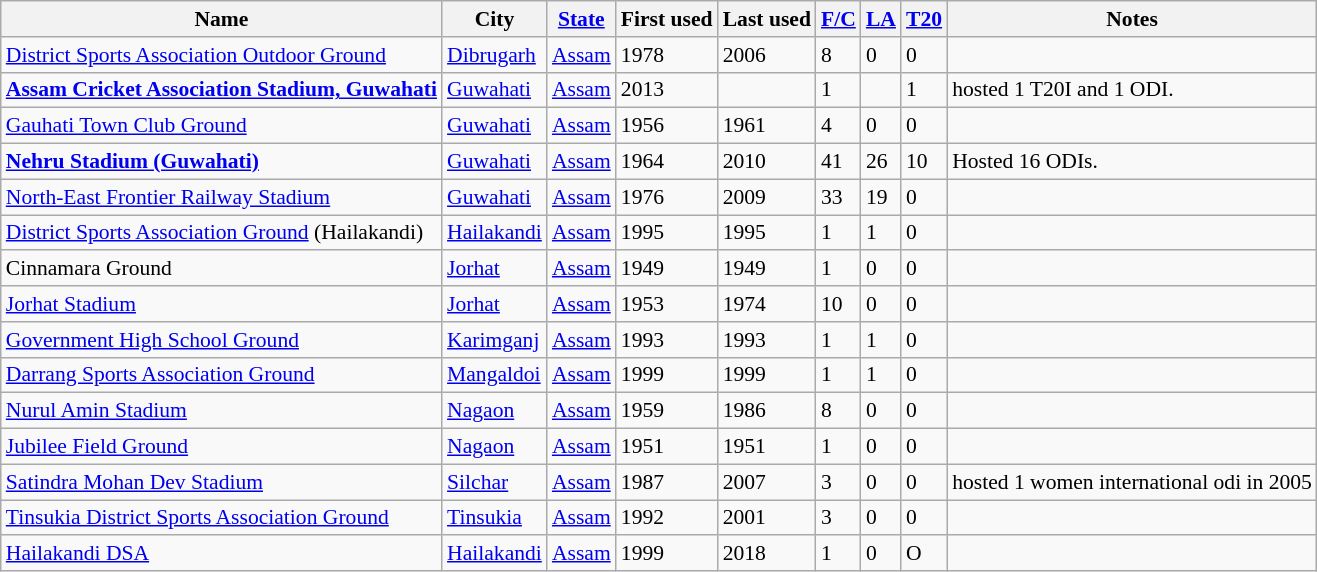<table class="wikitable sortable collapsible static-row-numbers" style="font-size: 90%">
<tr>
<th>Name</th>
<th>City</th>
<th><a href='#'>State</a></th>
<th>First used</th>
<th>Last used</th>
<th><a href='#'>F/C</a></th>
<th><a href='#'>LA</a></th>
<th><a href='#'>T20</a></th>
<th>Notes</th>
</tr>
<tr>
<td><a href='#'>District Sports Association Outdoor Ground</a></td>
<td><a href='#'>Dibrugarh</a></td>
<td><a href='#'>Assam</a></td>
<td>1978</td>
<td>2006</td>
<td>8</td>
<td>0</td>
<td>0</td>
<td></td>
</tr>
<tr>
<td><strong><a href='#'>Assam Cricket Association Stadium, Guwahati</a></strong></td>
<td><a href='#'>Guwahati</a></td>
<td><a href='#'>Assam</a></td>
<td>2013</td>
<td></td>
<td>1</td>
<td></td>
<td>1</td>
<td>hosted 1 T20I and 1 ODI.</td>
</tr>
<tr>
<td><a href='#'>Gauhati Town Club Ground</a></td>
<td><a href='#'>Guwahati</a></td>
<td><a href='#'>Assam</a></td>
<td>1956</td>
<td>1961</td>
<td>4</td>
<td>0</td>
<td>0</td>
<td></td>
</tr>
<tr>
<td><strong><a href='#'>Nehru Stadium (Guwahati)</a></strong></td>
<td><a href='#'>Guwahati</a></td>
<td><a href='#'>Assam</a></td>
<td>1964</td>
<td>2010</td>
<td>41</td>
<td>26</td>
<td>10</td>
<td>Hosted 16 ODIs.</td>
</tr>
<tr>
<td><a href='#'>North-East Frontier Railway Stadium</a></td>
<td><a href='#'>Guwahati</a></td>
<td><a href='#'>Assam</a></td>
<td>1976</td>
<td>2009</td>
<td>33</td>
<td>19</td>
<td>0</td>
<td></td>
</tr>
<tr>
<td><a href='#'>District Sports Association Ground</a> (Hailakandi)</td>
<td><a href='#'>Hailakandi</a></td>
<td><a href='#'>Assam</a></td>
<td>1995</td>
<td>1995</td>
<td>1</td>
<td>1</td>
<td>0</td>
<td></td>
</tr>
<tr>
<td>Cinnamara Ground</td>
<td><a href='#'>Jorhat</a></td>
<td><a href='#'>Assam</a></td>
<td>1949</td>
<td>1949</td>
<td>1</td>
<td>0</td>
<td>0</td>
<td></td>
</tr>
<tr>
<td><a href='#'>Jorhat Stadium</a></td>
<td><a href='#'>Jorhat</a></td>
<td><a href='#'>Assam</a></td>
<td>1953</td>
<td>1974</td>
<td>10</td>
<td>0</td>
<td>0</td>
<td></td>
</tr>
<tr>
<td><a href='#'>Government High School Ground</a></td>
<td><a href='#'>Karimganj</a></td>
<td><a href='#'>Assam</a></td>
<td>1993</td>
<td>1993</td>
<td>1</td>
<td>1</td>
<td>0</td>
<td></td>
</tr>
<tr>
<td><a href='#'>Darrang Sports Association Ground</a></td>
<td><a href='#'>Mangaldoi</a></td>
<td><a href='#'>Assam</a></td>
<td>1999</td>
<td>1999</td>
<td>1</td>
<td>1</td>
<td>0</td>
<td></td>
</tr>
<tr>
<td><a href='#'>Nurul Amin Stadium</a></td>
<td><a href='#'>Nagaon</a></td>
<td><a href='#'>Assam</a></td>
<td>1959</td>
<td>1986</td>
<td>8</td>
<td>0</td>
<td>0</td>
<td></td>
</tr>
<tr>
<td><a href='#'>Jubilee Field Ground</a></td>
<td><a href='#'>Nagaon</a></td>
<td><a href='#'>Assam</a></td>
<td>1951</td>
<td>1951</td>
<td>1</td>
<td>0</td>
<td>0</td>
<td></td>
</tr>
<tr>
<td><a href='#'>Satindra Mohan Dev Stadium</a></td>
<td><a href='#'>Silchar</a></td>
<td><a href='#'>Assam</a></td>
<td>1987</td>
<td>2007</td>
<td>3</td>
<td>0</td>
<td>0</td>
<td>hosted 1 women international odi in 2005</td>
</tr>
<tr>
<td><a href='#'>Tinsukia District Sports Association Ground</a></td>
<td><a href='#'>Tinsukia</a></td>
<td><a href='#'>Assam</a></td>
<td>1992</td>
<td>2001</td>
<td>3</td>
<td>0</td>
<td>0</td>
<td></td>
</tr>
<tr>
<td><a href='#'>Hailakandi DSA</a></td>
<td><a href='#'>Hailakandi</a></td>
<td><a href='#'>Assam</a></td>
<td>1999</td>
<td>2018</td>
<td>1</td>
<td>0</td>
<td>O</td>
<td></td>
</tr>
</table>
